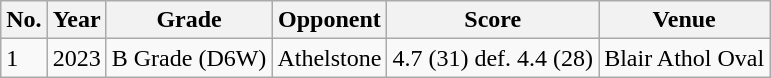<table class="wikitable sortable">
<tr>
<th>No.</th>
<th>Year</th>
<th>Grade</th>
<th>Opponent</th>
<th>Score</th>
<th>Venue</th>
</tr>
<tr>
<td>1</td>
<td>2023</td>
<td>B Grade (D6W)</td>
<td>Athelstone</td>
<td>4.7 (31) def. 4.4 (28)</td>
<td>Blair Athol Oval</td>
</tr>
</table>
